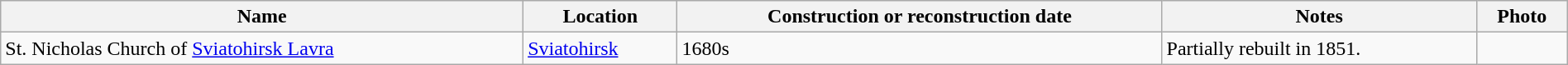<table class="wikitable sortable" width="100%">
<tr>
<th>Name</th>
<th>Location</th>
<th>Construction or reconstruction date</th>
<th>Notes</th>
<th>Photo</th>
</tr>
<tr>
<td>St. Nicholas Church of <a href='#'>Sviatohirsk Lavra</a></td>
<td><a href='#'>Sviatohirsk</a></td>
<td>1680s</td>
<td>Partially rebuilt in 1851.</td>
<td></td>
</tr>
</table>
